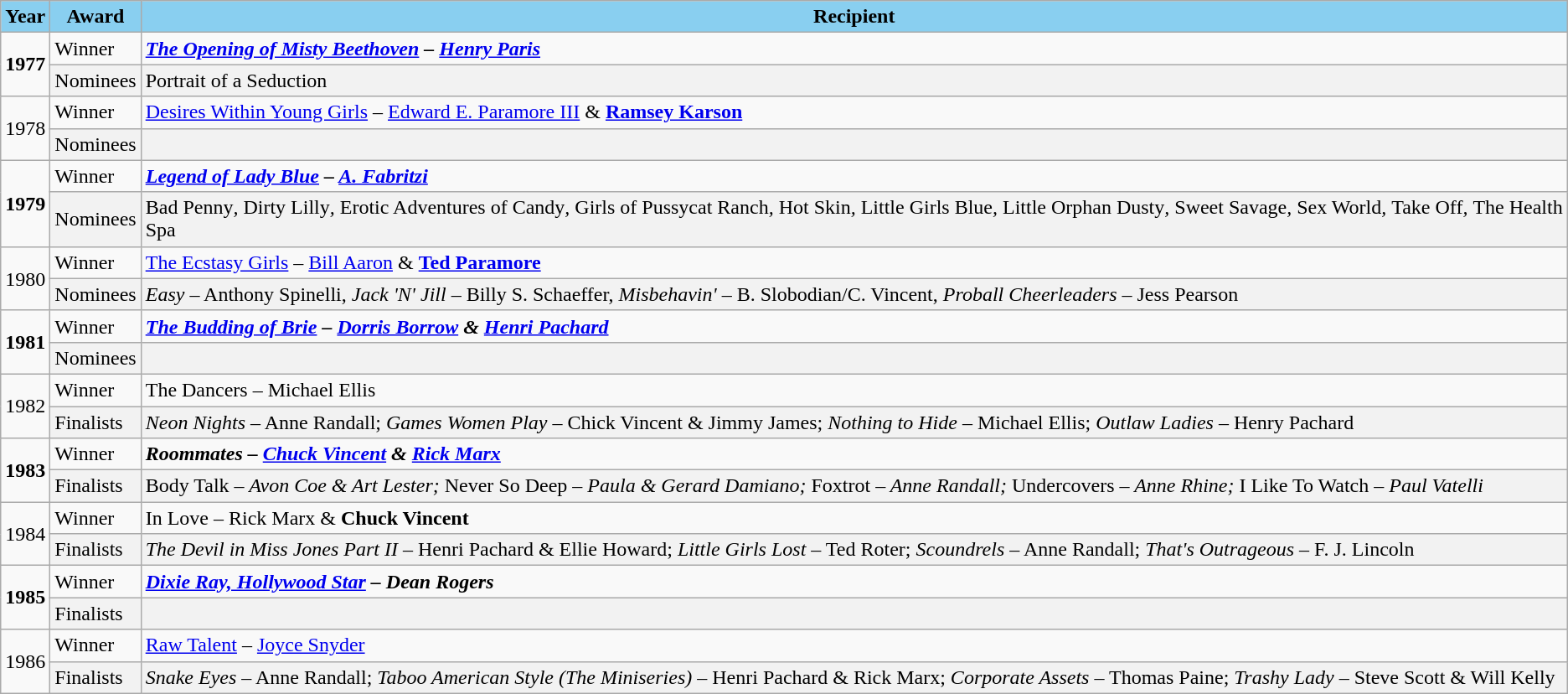<table class="wikitable">
<tr>
<th style="background:#89CFF0">Year</th>
<th style="background:#89CFF0">Award</th>
<th style="background:#89CFF0">Recipient</th>
</tr>
<tr>
<td rowspan=2><strong>1977</strong></td>
<td>Winner</td>
<td><strong><em><a href='#'>The Opening of Misty Beethoven</a><em> – <a href='#'>Henry Paris</a><strong></td>
</tr>
<tr>
<td style="background:#F2F2F2">Nominees</td>
<td style="background:#F2F2F2"></em>Portrait of a Seduction<em></td>
</tr>
<tr>
<td rowspan=2></strong>1978<strong></td>
<td>Winner</td>
<td></em></strong><a href='#'>Desires Within Young Girls</a></em> – <a href='#'>Edward E. Paramore III</a></strong> & <strong><a href='#'>Ramsey Karson</a></strong></td>
</tr>
<tr>
<td style="background:#F2F2F2">Nominees</td>
<td style="background:#F2F2F2"></td>
</tr>
<tr>
<td rowspan=2><strong>1979</strong></td>
<td>Winner</td>
<td><strong><em><a href='#'>Legend of Lady Blue</a><em>  – <a href='#'>A. Fabritzi</a><strong></td>
</tr>
<tr>
<td style="background:#F2F2F2">Nominees</td>
<td style="background:#F2F2F2"></em>Bad Penny<em>, </em>Dirty Lilly<em>, </em>Erotic Adventures of Candy<em>, </em>Girls of Pussycat Ranch<em>, </em>Hot Skin<em>, </em>Little Girls Blue<em>, </em>Little Orphan Dusty<em>, </em>Sweet Savage<em>, </em>Sex World<em>, </em>Take Off<em>, </em>The Health Spa<em></td>
</tr>
<tr>
<td rowspan=2></strong>1980<strong></td>
<td>Winner</td>
<td></em></strong><a href='#'>The Ecstasy Girls</a></em> – <a href='#'>Bill Aaron</a></strong> & <strong><a href='#'>Ted Paramore</a></strong></td>
</tr>
<tr>
<td style="background:#F2F2F2">Nominees</td>
<td style="background:#F2F2F2"><em>Easy</em> – Anthony Spinelli, <em>Jack 'N' Jill</em> – Billy S. Schaeffer, <em>Misbehavin' </em> – B. Slobodian/C. Vincent, <em>Proball Cheerleaders</em> – Jess Pearson</td>
</tr>
<tr>
<td rowspan=2><strong>1981</strong></td>
<td>Winner</td>
<td><strong><em><a href='#'>The Budding of Brie</a><em> – <a href='#'>Dorris Borrow</a><strong> & </strong><a href='#'>Henri Pachard</a><strong></td>
</tr>
<tr>
<td style="background:#F2F2F2">Nominees</td>
<td style="background:#F2F2F2"></td>
</tr>
<tr>
<td rowspan=2></strong>1982<strong></td>
<td>Winner</td>
<td></em></strong>The Dancers</em> – Michael Ellis</strong></td>
</tr>
<tr>
<td style="background:#F2F2F2">Finalists</td>
<td style="background:#F2F2F2"><em>Neon Nights</em> – Anne Randall; <em>Games Women Play</em> – Chick Vincent & Jimmy James; <em>Nothing to Hide</em> – Michael Ellis; <em>Outlaw Ladies</em> – Henry Pachard</td>
</tr>
<tr>
<td rowspan=2><strong>1983</strong></td>
<td>Winner</td>
<td><strong><em>Roommates<em> – <a href='#'>Chuck Vincent</a><strong> & </strong><a href='#'>Rick Marx</a><strong></td>
</tr>
<tr>
<td style="background:#F2F2F2">Finalists</td>
<td style="background:#F2F2F2"></em>Body Talk<em> – Avon Coe & Art Lester; </em>Never So Deep<em> – Paula & Gerard Damiano; </em>Foxtrot<em> – Anne Randall; </em>Undercovers<em> – Anne Rhine; </em>I Like To Watch<em> – Paul Vatelli</td>
</tr>
<tr>
<td rowspan=2></strong>1984<strong></td>
<td>Winner</td>
<td></em></strong>In Love</em> – Rick Marx</strong> & <strong>Chuck Vincent</strong></td>
</tr>
<tr>
<td style="background:#F2F2F2">Finalists</td>
<td style="background:#F2F2F2"><em>The Devil in Miss Jones Part II</em> – Henri Pachard & Ellie Howard; <em>Little Girls Lost</em> – Ted Roter; <em>Scoundrels</em> – Anne Randall; <em>That's Outrageous</em> – F. J. Lincoln</td>
</tr>
<tr>
<td rowspan=2><strong>1985</strong></td>
<td>Winner</td>
<td><strong><em><a href='#'>Dixie Ray, Hollywood Star</a><em> – Dean Rogers<strong></td>
</tr>
<tr>
<td style="background:#F2F2F2">Finalists</td>
<td style="background:#F2F2F2"></td>
</tr>
<tr>
<td rowspan=2></strong>1986<strong></td>
<td>Winner</td>
<td></em></strong><a href='#'>Raw Talent</a></em> – <a href='#'>Joyce Snyder</a></strong></td>
</tr>
<tr>
<td style="background:#F2F2F2">Finalists</td>
<td style="background:#F2F2F2"><em>Snake Eyes</em> – Anne Randall; <em>Taboo American Style (The Miniseries)</em> – Henri Pachard & Rick Marx; <em>Corporate Assets</em> – Thomas Paine; <em>Trashy Lady</em> – Steve Scott & Will Kelly</td>
</tr>
</table>
